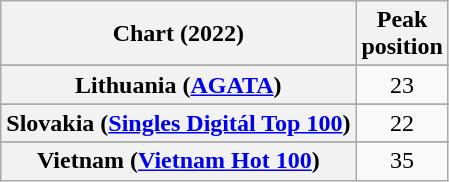<table class="wikitable sortable plainrowheaders" style="text-align:center;">
<tr>
<th>Chart (2022)</th>
<th>Peak<br>position</th>
</tr>
<tr>
</tr>
<tr>
</tr>
<tr>
</tr>
<tr>
<th scope="row">Lithuania (<a href='#'>AGATA</a>)</th>
<td>23</td>
</tr>
<tr>
</tr>
<tr>
</tr>
<tr>
<th scope="row">Slovakia (<a href='#'>Singles Digitál Top 100</a>)</th>
<td>22</td>
</tr>
<tr>
</tr>
<tr>
<th scope="row">Vietnam (<a href='#'>Vietnam Hot 100</a>)</th>
<td>35</td>
</tr>
</table>
